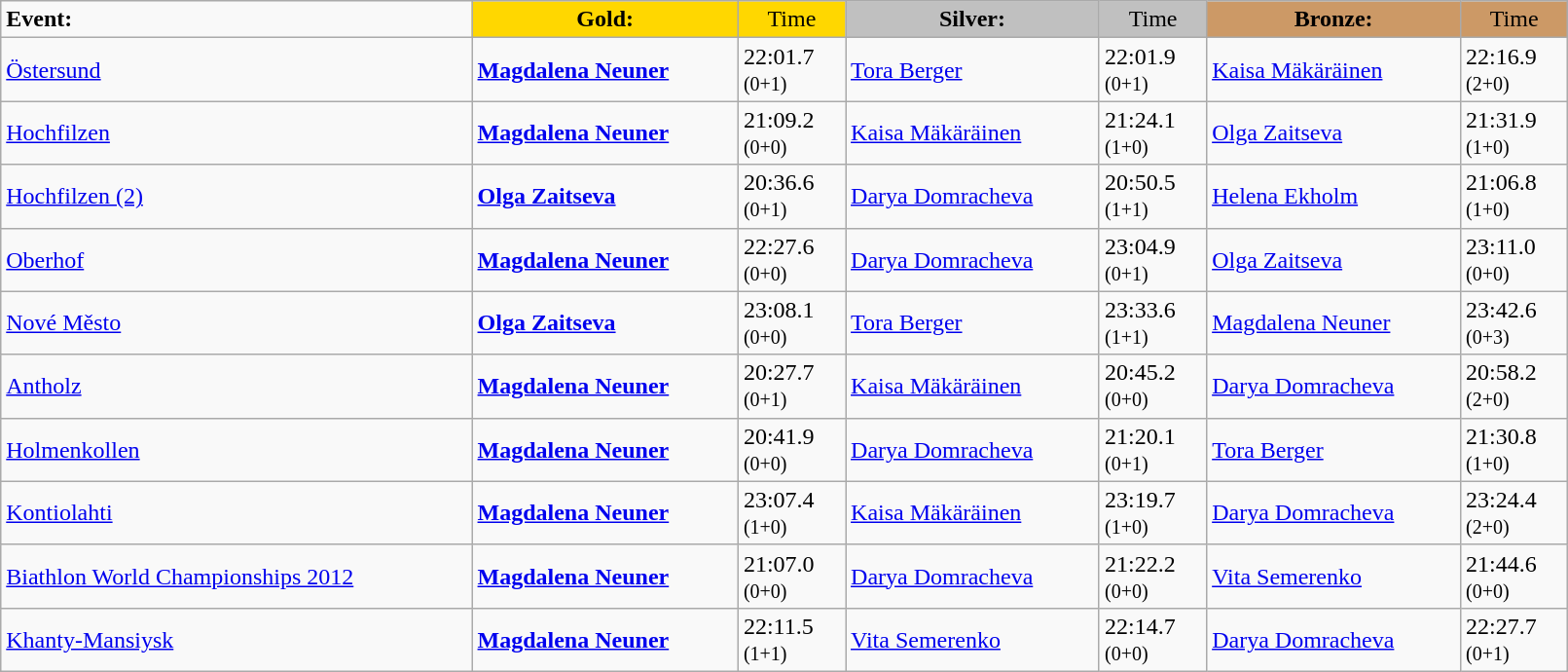<table class="wikitable" width=85%>
<tr>
<td><strong>Event:</strong></td>
<td style="text-align:center;background-color:gold;"><strong>Gold:</strong></td>
<td style="text-align:center;background-color:gold;">Time</td>
<td style="text-align:center;background-color:silver;"><strong>Silver:</strong></td>
<td style="text-align:center;background-color:silver;">Time</td>
<td style="text-align:center;background-color:#CC9966;"><strong>Bronze:</strong></td>
<td style="text-align:center;background-color:#CC9966;">Time</td>
</tr>
<tr>
<td><a href='#'>Östersund</a><br></td>
<td><strong><a href='#'>Magdalena Neuner</a></strong><br><small></small></td>
<td>22:01.7<br><small>(0+1)</small></td>
<td><a href='#'>Tora Berger</a><br><small></small></td>
<td>22:01.9<br><small>(0+1)</small></td>
<td><a href='#'>Kaisa Mäkäräinen</a><br><small></small></td>
<td>22:16.9<br><small>(2+0)</small></td>
</tr>
<tr>
<td><a href='#'>Hochfilzen</a><br></td>
<td><strong><a href='#'>Magdalena Neuner</a></strong><br><small></small></td>
<td>21:09.2<br><small>(0+0)</small></td>
<td><a href='#'>Kaisa Mäkäräinen</a><br><small></small></td>
<td>21:24.1<br><small>(1+0)</small></td>
<td><a href='#'>Olga Zaitseva</a><br><small></small></td>
<td>21:31.9<br><small>(1+0)</small></td>
</tr>
<tr>
<td><a href='#'>Hochfilzen (2)</a><br><em></em></td>
<td><strong><a href='#'>Olga Zaitseva</a></strong><br><small></small></td>
<td>20:36.6<br><small>(0+1)</small></td>
<td><a href='#'>Darya Domracheva</a><br><small></small></td>
<td>20:50.5<br><small>(1+1)</small></td>
<td><a href='#'>Helena Ekholm</a><br><small></small></td>
<td>21:06.8<br><small>(1+0)</small></td>
</tr>
<tr>
<td><a href='#'>Oberhof</a><br><em></em></td>
<td><strong><a href='#'>Magdalena Neuner</a></strong><br><small></small></td>
<td>22:27.6<br><small>(0+0)</small></td>
<td><a href='#'>Darya Domracheva</a><br><small></small></td>
<td>23:04.9<br><small>(0+1)</small></td>
<td><a href='#'>Olga Zaitseva</a><br><small></small></td>
<td>23:11.0<br><small>(0+0)</small></td>
</tr>
<tr>
<td><a href='#'>Nové Město</a><br></td>
<td><strong><a href='#'>Olga Zaitseva</a></strong><br><small></small></td>
<td>23:08.1<br><small>(0+0)</small></td>
<td><a href='#'>Tora Berger</a><br><small></small></td>
<td>23:33.6<br><small>(1+1)</small></td>
<td><a href='#'>Magdalena Neuner</a><br><small></small></td>
<td>23:42.6<br><small>(0+3)</small></td>
</tr>
<tr>
<td><a href='#'>Antholz</a><br></td>
<td><strong><a href='#'>Magdalena Neuner</a></strong><br><small></small></td>
<td>20:27.7<br><small>(0+1)</small></td>
<td><a href='#'>Kaisa Mäkäräinen</a><br><small></small></td>
<td>20:45.2<br><small>(0+0)</small></td>
<td><a href='#'>Darya Domracheva</a><br><small></small></td>
<td>20:58.2<br><small>(2+0)</small></td>
</tr>
<tr>
<td><a href='#'>Holmenkollen</a><br><em></em></td>
<td><strong><a href='#'>Magdalena Neuner</a></strong><br><small></small></td>
<td>20:41.9<br><small>(0+0)</small></td>
<td><a href='#'>Darya Domracheva</a><br><small></small></td>
<td>21:20.1<br><small>(0+1)</small></td>
<td><a href='#'>Tora Berger</a><br><small></small></td>
<td>21:30.8<br><small>(1+0)</small></td>
</tr>
<tr>
<td><a href='#'>Kontiolahti</a><br></td>
<td><strong><a href='#'>Magdalena Neuner</a></strong><br><small></small></td>
<td>23:07.4<br><small>(1+0)</small></td>
<td><a href='#'>Kaisa Mäkäräinen</a><br><small></small></td>
<td>23:19.7<br><small>(1+0)</small></td>
<td><a href='#'>Darya Domracheva</a><br><small></small></td>
<td>23:24.4<br><small>(2+0)</small></td>
</tr>
<tr>
<td><a href='#'>Biathlon World Championships 2012</a><br></td>
<td><strong><a href='#'>Magdalena Neuner</a></strong><br><small></small></td>
<td>21:07.0<br><small>(0+0)</small></td>
<td><a href='#'>Darya Domracheva</a><br><small></small></td>
<td>21:22.2<br><small>(0+0)</small></td>
<td><a href='#'>Vita Semerenko</a><br><small></small></td>
<td>21:44.6<br><small>(0+0)</small></td>
</tr>
<tr>
<td><a href='#'>Khanty-Mansiysk</a><br></td>
<td><strong><a href='#'>Magdalena Neuner</a></strong><br><small></small></td>
<td>22:11.5<br><small>(1+1)</small></td>
<td><a href='#'>Vita Semerenko</a><br><small></small></td>
<td>22:14.7<br><small>(0+0)</small></td>
<td><a href='#'>Darya Domracheva</a><br><small></small></td>
<td>22:27.7<br><small>(0+1)</small></td>
</tr>
</table>
